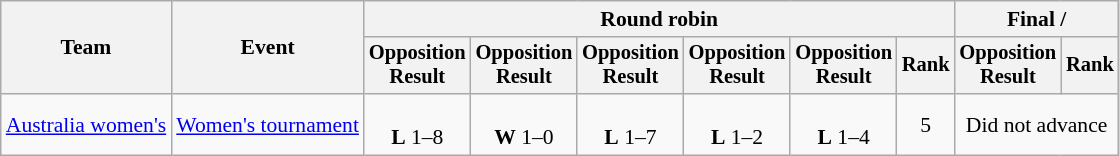<table class=wikitable style=font-size:90%;text-align:center>
<tr>
<th rowspan=2>Team</th>
<th rowspan=2>Event</th>
<th colspan=6>Round robin</th>
<th colspan=2>Final / </th>
</tr>
<tr style=font-size:95%>
<th>Opposition<br>Result</th>
<th>Opposition<br>Result</th>
<th>Opposition<br>Result</th>
<th>Opposition<br>Result</th>
<th>Opposition<br>Result</th>
<th>Rank</th>
<th>Opposition<br>Result</th>
<th>Rank</th>
</tr>
<tr>
<td align=left><a href='#'>Australia women's</a></td>
<td align=left><a href='#'>Women's tournament</a></td>
<td><br><strong>L</strong> 1–8</td>
<td><br><strong>W</strong> 1–0</td>
<td><br><strong>L</strong> 1–7</td>
<td><br><strong>L</strong> 1–2</td>
<td><br><strong>L</strong> 1–4</td>
<td>5</td>
<td colspan=2>Did not advance</td>
</tr>
</table>
